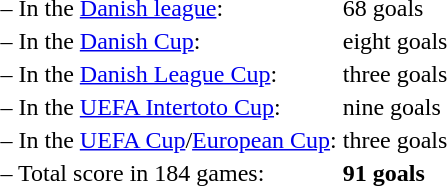<table>
<tr>
<td>– In the <a href='#'>Danish league</a>:</td>
<td>68 goals</td>
</tr>
<tr>
<td>– In the <a href='#'>Danish Cup</a>:</td>
<td>eight goals</td>
</tr>
<tr>
<td>– In the <a href='#'>Danish League Cup</a>:</td>
<td>three goals</td>
</tr>
<tr>
<td>– In the <a href='#'>UEFA Intertoto Cup</a>:</td>
<td>nine goals</td>
</tr>
<tr>
<td>– In the <a href='#'>UEFA Cup</a>/<a href='#'>European Cup</a>:</td>
<td>three goals</td>
</tr>
<tr>
<td>– Total score in 184 games:</td>
<td><strong>91 goals</strong></td>
</tr>
</table>
